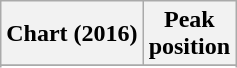<table class="wikitable sortable plainrowheaders" style="text-align:center">
<tr>
<th scope="col">Chart (2016)</th>
<th scope="col">Peak<br>position</th>
</tr>
<tr>
</tr>
<tr>
</tr>
</table>
